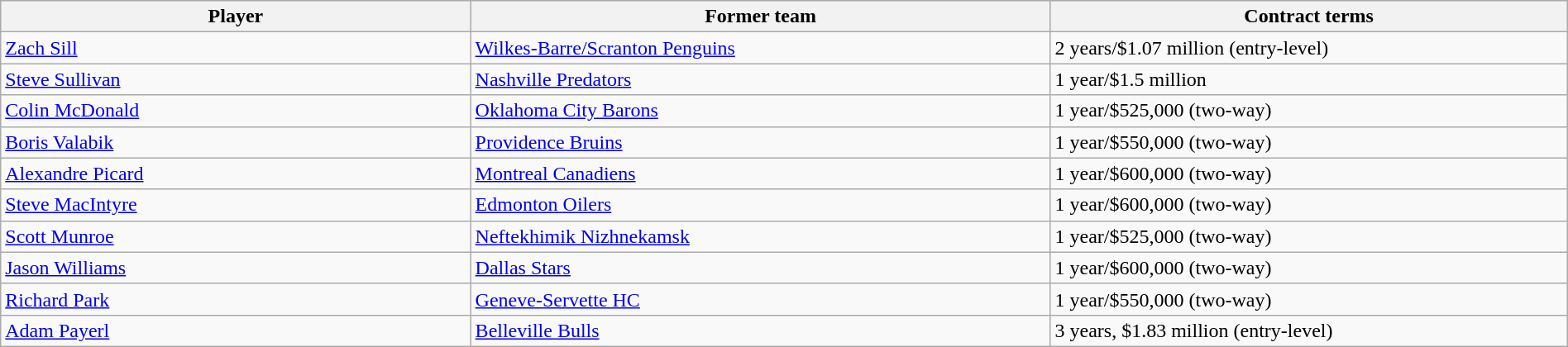<table class="wikitable" style="width:100%;">
<tr style="text-align:center; background:#ddd;">
<th style="width:30%;">Player</th>
<th style="width:37%;">Former team</th>
<th style="width:33%;">Contract terms</th>
</tr>
<tr>
<td><a href='#'>Zach Sill</a></td>
<td><a href='#'>Wilkes-Barre/Scranton Penguins</a></td>
<td>2 years/$1.07 million (entry-level)</td>
</tr>
<tr>
<td><a href='#'>Steve Sullivan</a></td>
<td><a href='#'>Nashville Predators</a></td>
<td>1 year/$1.5 million</td>
</tr>
<tr>
<td><a href='#'>Colin McDonald</a></td>
<td><a href='#'>Oklahoma City Barons</a></td>
<td>1 year/$525,000 (two-way)</td>
</tr>
<tr>
<td><a href='#'>Boris Valabik</a></td>
<td><a href='#'>Providence Bruins</a></td>
<td>1 year/$550,000 (two-way)</td>
</tr>
<tr>
<td><a href='#'>Alexandre Picard</a></td>
<td><a href='#'>Montreal Canadiens</a></td>
<td>1 year/$600,000 (two-way)</td>
</tr>
<tr>
<td><a href='#'>Steve MacIntyre</a></td>
<td><a href='#'>Edmonton Oilers</a></td>
<td>1 year/$600,000 (two-way)</td>
</tr>
<tr>
<td><a href='#'>Scott Munroe</a></td>
<td><a href='#'>Neftekhimik Nizhnekamsk</a></td>
<td>1 year/$525,000 (two-way)</td>
</tr>
<tr>
<td><a href='#'>Jason Williams</a></td>
<td><a href='#'>Dallas Stars</a></td>
<td>1 year/$600,000 (two-way)</td>
</tr>
<tr>
<td><a href='#'>Richard Park</a></td>
<td><a href='#'>Geneve-Servette HC</a></td>
<td>1 year/$550,000 (two-way)</td>
</tr>
<tr>
<td><a href='#'>Adam Payerl</a></td>
<td><a href='#'>Belleville Bulls</a></td>
<td>3 years, $1.83 million (entry-level)</td>
</tr>
</table>
